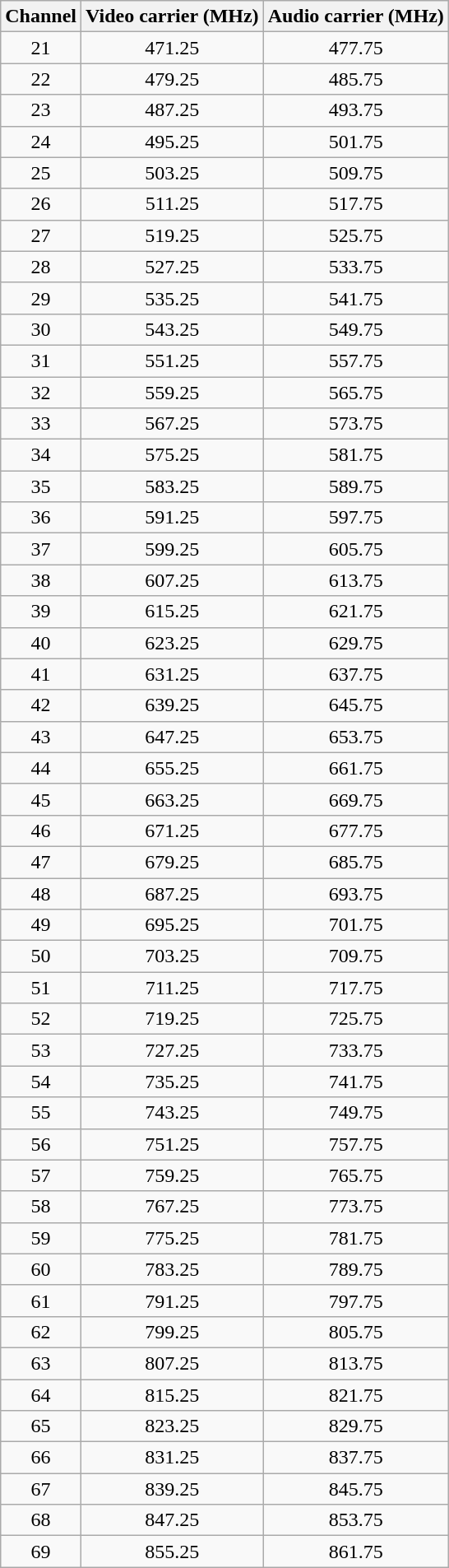<table class="wikitable" style="text-align: center; border-collapse:collapse">
<tr>
<th>Channel</th>
<th>Video carrier (MHz)</th>
<th>Audio carrier (MHz)</th>
</tr>
<tr>
<td>21</td>
<td>471.25</td>
<td>477.75</td>
</tr>
<tr>
<td>22</td>
<td>479.25</td>
<td>485.75</td>
</tr>
<tr>
<td>23</td>
<td>487.25</td>
<td>493.75</td>
</tr>
<tr>
<td>24</td>
<td>495.25</td>
<td>501.75</td>
</tr>
<tr>
<td>25</td>
<td>503.25</td>
<td>509.75</td>
</tr>
<tr>
<td>26</td>
<td>511.25</td>
<td>517.75</td>
</tr>
<tr>
<td>27</td>
<td>519.25</td>
<td>525.75</td>
</tr>
<tr>
<td>28</td>
<td>527.25</td>
<td>533.75</td>
</tr>
<tr>
<td>29</td>
<td>535.25</td>
<td>541.75</td>
</tr>
<tr>
<td>30</td>
<td>543.25</td>
<td>549.75</td>
</tr>
<tr>
<td>31</td>
<td>551.25</td>
<td>557.75</td>
</tr>
<tr>
<td>32</td>
<td>559.25</td>
<td>565.75</td>
</tr>
<tr>
<td>33</td>
<td>567.25</td>
<td>573.75</td>
</tr>
<tr>
<td>34</td>
<td>575.25</td>
<td>581.75</td>
</tr>
<tr>
<td>35</td>
<td>583.25</td>
<td>589.75</td>
</tr>
<tr>
<td>36</td>
<td>591.25</td>
<td>597.75</td>
</tr>
<tr>
<td>37</td>
<td>599.25</td>
<td>605.75</td>
</tr>
<tr>
<td>38</td>
<td>607.25</td>
<td>613.75</td>
</tr>
<tr>
<td>39</td>
<td>615.25</td>
<td>621.75</td>
</tr>
<tr>
<td>40</td>
<td>623.25</td>
<td>629.75</td>
</tr>
<tr>
<td>41</td>
<td>631.25</td>
<td>637.75</td>
</tr>
<tr>
<td>42</td>
<td>639.25</td>
<td>645.75</td>
</tr>
<tr>
<td>43</td>
<td>647.25</td>
<td>653.75</td>
</tr>
<tr>
<td>44</td>
<td>655.25</td>
<td>661.75</td>
</tr>
<tr>
<td>45</td>
<td>663.25</td>
<td>669.75</td>
</tr>
<tr>
<td>46</td>
<td>671.25</td>
<td>677.75</td>
</tr>
<tr>
<td>47</td>
<td>679.25</td>
<td>685.75</td>
</tr>
<tr>
<td>48</td>
<td>687.25</td>
<td>693.75</td>
</tr>
<tr>
<td>49</td>
<td>695.25</td>
<td>701.75</td>
</tr>
<tr>
<td>50</td>
<td>703.25</td>
<td>709.75</td>
</tr>
<tr>
<td>51</td>
<td>711.25</td>
<td>717.75</td>
</tr>
<tr>
<td>52</td>
<td>719.25</td>
<td>725.75</td>
</tr>
<tr>
<td>53</td>
<td>727.25</td>
<td>733.75</td>
</tr>
<tr>
<td>54</td>
<td>735.25</td>
<td>741.75</td>
</tr>
<tr>
<td>55</td>
<td>743.25</td>
<td>749.75</td>
</tr>
<tr>
<td>56</td>
<td>751.25</td>
<td>757.75</td>
</tr>
<tr>
<td>57</td>
<td>759.25</td>
<td>765.75</td>
</tr>
<tr>
<td>58</td>
<td>767.25</td>
<td>773.75</td>
</tr>
<tr>
<td>59</td>
<td>775.25</td>
<td>781.75</td>
</tr>
<tr>
<td>60</td>
<td>783.25</td>
<td>789.75</td>
</tr>
<tr>
<td>61</td>
<td>791.25</td>
<td>797.75</td>
</tr>
<tr>
<td>62</td>
<td>799.25</td>
<td>805.75</td>
</tr>
<tr>
<td>63</td>
<td>807.25</td>
<td>813.75</td>
</tr>
<tr>
<td>64</td>
<td>815.25</td>
<td>821.75</td>
</tr>
<tr>
<td>65</td>
<td>823.25</td>
<td>829.75</td>
</tr>
<tr>
<td>66</td>
<td>831.25</td>
<td>837.75</td>
</tr>
<tr>
<td>67</td>
<td>839.25</td>
<td>845.75</td>
</tr>
<tr>
<td>68</td>
<td>847.25</td>
<td>853.75</td>
</tr>
<tr>
<td>69</td>
<td>855.25</td>
<td>861.75</td>
</tr>
</table>
